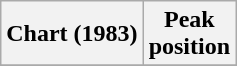<table class="wikitable plainrowheaders" style="text-align:center">
<tr>
<th scope="col">Chart (1983)</th>
<th scope="col">Peak<br>position</th>
</tr>
<tr>
</tr>
</table>
